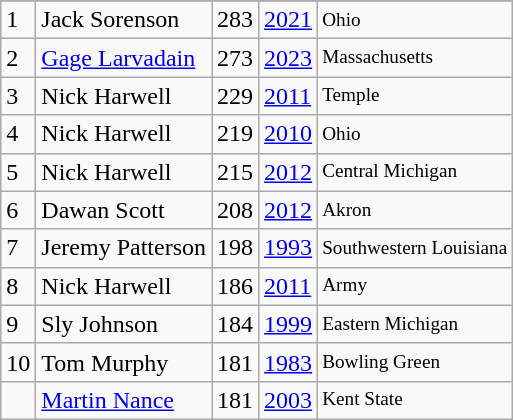<table class="wikitable">
<tr>
</tr>
<tr>
<td>1</td>
<td>Jack Sorenson</td>
<td>283</td>
<td><a href='#'>2021</a></td>
<td style="font-size:80%;">Ohio</td>
</tr>
<tr>
<td>2</td>
<td><a href='#'>Gage Larvadain</a></td>
<td>273</td>
<td><a href='#'>2023</a></td>
<td style="font-size:80%;">Massachusetts</td>
</tr>
<tr>
<td>3</td>
<td>Nick Harwell</td>
<td>229</td>
<td><a href='#'>2011</a></td>
<td style="font-size:80%;">Temple</td>
</tr>
<tr>
<td>4</td>
<td>Nick Harwell</td>
<td>219</td>
<td><a href='#'>2010</a></td>
<td style="font-size:80%;">Ohio</td>
</tr>
<tr>
<td>5</td>
<td>Nick Harwell</td>
<td>215</td>
<td><a href='#'>2012</a></td>
<td style="font-size:80%;">Central Michigan</td>
</tr>
<tr>
<td>6</td>
<td>Dawan Scott</td>
<td>208</td>
<td><a href='#'>2012</a></td>
<td style="font-size:80%;">Akron</td>
</tr>
<tr>
<td>7</td>
<td>Jeremy Patterson</td>
<td>198</td>
<td><a href='#'>1993</a></td>
<td style="font-size:80%;">Southwestern Louisiana</td>
</tr>
<tr>
<td>8</td>
<td>Nick Harwell</td>
<td>186</td>
<td><a href='#'>2011</a></td>
<td style="font-size:80%;">Army</td>
</tr>
<tr>
<td>9</td>
<td>Sly Johnson</td>
<td>184</td>
<td><a href='#'>1999</a></td>
<td style="font-size:80%;">Eastern Michigan</td>
</tr>
<tr>
<td>10</td>
<td>Tom Murphy</td>
<td>181</td>
<td><a href='#'>1983</a></td>
<td style="font-size:80%;">Bowling Green</td>
</tr>
<tr>
<td></td>
<td><a href='#'>Martin Nance</a></td>
<td>181</td>
<td><a href='#'>2003</a></td>
<td style="font-size:80%;">Kent State</td>
</tr>
</table>
